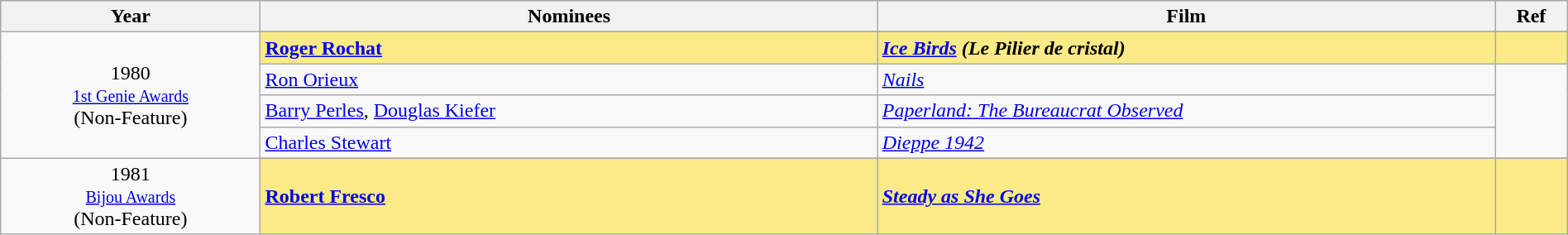<table class="wikitable" style="width:100%;">
<tr style="background:#bebebe;">
<th style="width:8%;">Year</th>
<th style="width:19%;">Nominees</th>
<th style="width:19%;">Film</th>
<th style="width:2%;">Ref</th>
</tr>
<tr>
<td rowspan="5" align="center">1980 <br> <small><a href='#'>1st Genie Awards</a></small><br>(Non-Feature)</td>
</tr>
<tr style="background:#FAEB86;">
<td><strong><a href='#'>Roger Rochat</a></strong></td>
<td><strong><em><a href='#'>Ice Birds</a> (Le Pilier de cristal)</em></strong></td>
<td></td>
</tr>
<tr>
<td><a href='#'>Ron Orieux</a></td>
<td><em><a href='#'>Nails</a></em></td>
<td rowspan=3></td>
</tr>
<tr>
<td><a href='#'>Barry Perles</a>, <a href='#'>Douglas Kiefer</a></td>
<td><em><a href='#'>Paperland: The Bureaucrat Observed</a></em></td>
</tr>
<tr>
<td><a href='#'>Charles Stewart</a></td>
<td><em><a href='#'>Dieppe 1942</a></em></td>
</tr>
<tr>
<td rowspan="2" align="center">1981 <br> <small><a href='#'>Bijou Awards</a></small><br>(Non-Feature)</td>
</tr>
<tr style="background:#FAEB86;">
<td><strong><a href='#'>Robert Fresco</a></strong></td>
<td><strong><em><a href='#'>Steady as She Goes</a></em></strong></td>
<td></td>
</tr>
</table>
